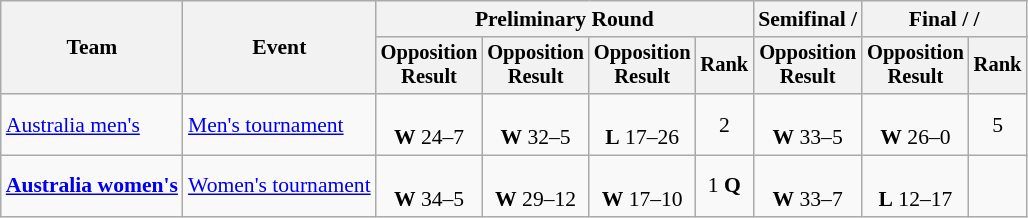<table class=wikitable style=font-size:90%;text-align:center>
<tr>
<th rowspan=2>Team</th>
<th rowspan=2>Event</th>
<th colspan=4>Preliminary Round</th>
<th>Semifinal / </th>
<th colspan=2>Final /  / </th>
</tr>
<tr style=font-size:95%>
<th>Opposition<br>Result</th>
<th>Opposition<br>Result</th>
<th>Opposition<br>Result</th>
<th>Rank</th>
<th>Opposition<br>Result</th>
<th>Opposition<br>Result</th>
<th>Rank</th>
</tr>
<tr>
<td align=left><a href='#'>Australia men's</a></td>
<td align=left><a href='#'>Men's tournament</a></td>
<td><br><strong>W</strong> 24–7</td>
<td><br><strong>W</strong> 32–5</td>
<td><br><strong>L</strong> 17–26</td>
<td>2</td>
<td><br><strong>W</strong> 33–5</td>
<td><br><strong>W</strong> 26–0</td>
<td>5</td>
</tr>
<tr>
<td align=left><strong><a href='#'>Australia women's</a></strong></td>
<td align=left><a href='#'>Women's tournament</a></td>
<td><br><strong>W</strong> 34–5</td>
<td><br><strong>W</strong> 29–12</td>
<td><br><strong>W</strong> 17–10</td>
<td>1 <strong>Q</strong></td>
<td><br><strong>W</strong> 33–7</td>
<td><br><strong>L</strong> 12–17</td>
<td></td>
</tr>
</table>
